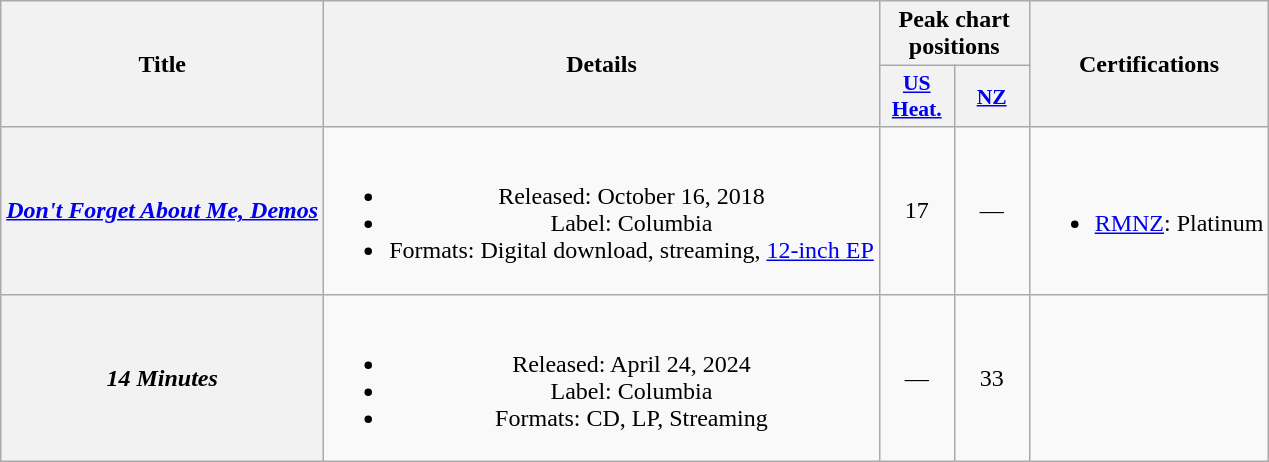<table class="wikitable plainrowheaders" style="text-align:center">
<tr>
<th scope="col" rowspan="2">Title</th>
<th scope="col" rowspan="2">Details</th>
<th scope="col" colspan="2">Peak chart positions</th>
<th scope="col" rowspan="2">Certifications</th>
</tr>
<tr>
<th scope="col" style="width:3em;font-size:90%;"><a href='#'>US<br>Heat.</a><br></th>
<th scope="col" style="width:3em;font-size:90%;"><a href='#'>NZ</a><br></th>
</tr>
<tr>
<th scope="row"><em><a href='#'>Don't Forget About Me, Demos</a></em></th>
<td><br><ul><li>Released: October 16, 2018</li><li>Label: Columbia</li><li>Formats: Digital download, streaming, <a href='#'>12-inch EP</a></li></ul></td>
<td>17</td>
<td>—</td>
<td><br><ul><li><a href='#'>RMNZ</a>: Platinum</li></ul></td>
</tr>
<tr>
<th scope="row"><em>14 Minutes</em></th>
<td><br><ul><li>Released: April 24, 2024</li><li>Label: Columbia</li><li>Formats: CD, LP, Streaming</li></ul></td>
<td>—</td>
<td>33</td>
<td></td>
</tr>
</table>
